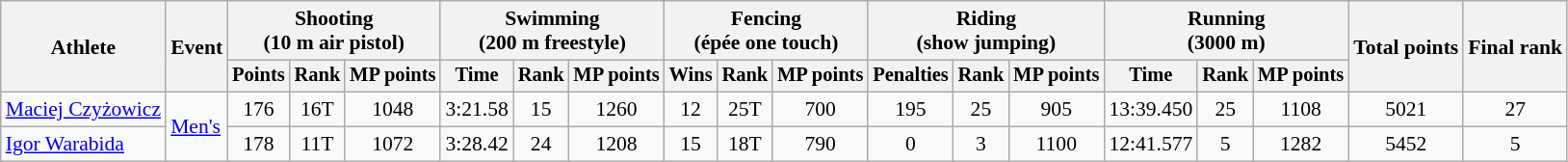<table class="wikitable" style="font-size:90%">
<tr>
<th rowspan="2">Athlete</th>
<th rowspan="2">Event</th>
<th colspan=3>Shooting<br><span>(10 m air pistol)</span></th>
<th colspan=3>Swimming<br><span>(200 m freestyle)</span></th>
<th colspan=3>Fencing<br><span>(épée one touch)</span></th>
<th colspan=3>Riding<br><span>(show jumping)</span></th>
<th colspan=3>Running<br><span>(3000 m)</span></th>
<th rowspan=2>Total points</th>
<th rowspan=2>Final rank</th>
</tr>
<tr style="font-size:95%">
<th>Points</th>
<th>Rank</th>
<th>MP points</th>
<th>Time</th>
<th>Rank</th>
<th>MP points</th>
<th>Wins</th>
<th>Rank</th>
<th>MP points</th>
<th>Penalties</th>
<th>Rank</th>
<th>MP points</th>
<th>Time</th>
<th>Rank</th>
<th>MP points</th>
</tr>
<tr align=center>
<td align=left><a href='#'>Maciej Czyżowicz</a></td>
<td align=left rowspan=2><a href='#'>Men's</a></td>
<td>176</td>
<td>16T</td>
<td>1048</td>
<td>3:21.58</td>
<td>15</td>
<td>1260</td>
<td>12</td>
<td>25T</td>
<td>700</td>
<td>195</td>
<td>25</td>
<td>905</td>
<td>13:39.450</td>
<td>25</td>
<td>1108</td>
<td>5021</td>
<td>27</td>
</tr>
<tr align=center>
<td align=left><a href='#'>Igor Warabida</a></td>
<td>178</td>
<td>11T</td>
<td>1072</td>
<td>3:28.42</td>
<td>24</td>
<td>1208</td>
<td>15</td>
<td>18T</td>
<td>790</td>
<td>0</td>
<td>3</td>
<td>1100</td>
<td>12:41.577</td>
<td>5</td>
<td>1282</td>
<td>5452</td>
<td>5</td>
</tr>
</table>
